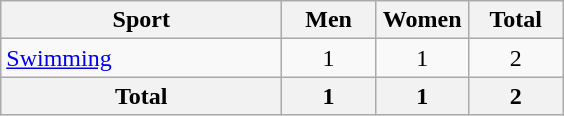<table class="wikitable sortable" style="text-align:center;">
<tr>
<th width=180>Sport</th>
<th width=55>Men</th>
<th width=55>Women</th>
<th width=55>Total</th>
</tr>
<tr>
<td align=left><a href='#'>Swimming</a></td>
<td>1</td>
<td>1</td>
<td>2</td>
</tr>
<tr>
<th>Total</th>
<th>1</th>
<th>1</th>
<th>2</th>
</tr>
</table>
